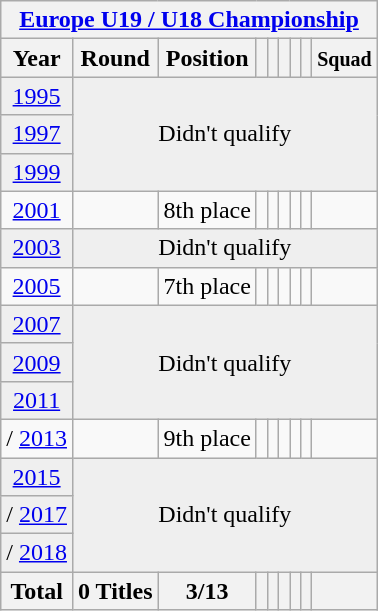<table class="wikitable" style="text-align: center;">
<tr>
<th colspan=9><a href='#'>Europe U19 / U18 Championship</a></th>
</tr>
<tr>
<th>Year</th>
<th>Round</th>
<th>Position</th>
<th></th>
<th></th>
<th></th>
<th></th>
<th></th>
<th><small>Squad</small></th>
</tr>
<tr bgcolor="efefef">
<td> <a href='#'>1995</a></td>
<td colspan=9 rowspan=3>Didn't qualify</td>
</tr>
<tr bgcolor="efefef">
<td> <a href='#'>1997</a></td>
</tr>
<tr bgcolor="efefef">
<td> <a href='#'>1999</a></td>
</tr>
<tr>
<td> <a href='#'>2001</a></td>
<td></td>
<td>8th place</td>
<td></td>
<td></td>
<td></td>
<td></td>
<td></td>
<td></td>
</tr>
<tr bgcolor="efefef">
<td> <a href='#'>2003</a></td>
<td colspan=9>Didn't qualify</td>
</tr>
<tr>
<td> <a href='#'>2005</a></td>
<td></td>
<td>7th place</td>
<td></td>
<td></td>
<td></td>
<td></td>
<td></td>
<td></td>
</tr>
<tr bgcolor="efefef">
<td> <a href='#'>2007</a></td>
<td colspan=9 rowspan=3>Didn't qualify</td>
</tr>
<tr bgcolor="efefef">
<td> <a href='#'>2009</a></td>
</tr>
<tr bgcolor="efefef">
<td> <a href='#'>2011</a></td>
</tr>
<tr>
<td>/ <a href='#'>2013</a></td>
<td></td>
<td>9th place</td>
<td></td>
<td></td>
<td></td>
<td></td>
<td></td>
<td></td>
</tr>
<tr bgcolor="efefef">
<td> <a href='#'>2015</a></td>
<td colspan=9 rowspan=3>Didn't qualify</td>
</tr>
<tr bgcolor="efefef">
<td>/ <a href='#'>2017</a></td>
</tr>
<tr bgcolor="efefef">
<td>/ <a href='#'>2018</a></td>
</tr>
<tr>
<th>Total</th>
<th>0 Titles</th>
<th>3/13</th>
<th></th>
<th></th>
<th></th>
<th></th>
<th></th>
<th></th>
</tr>
</table>
